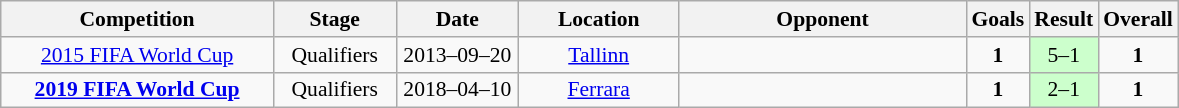<table class="wikitable" style="font-size:90%">
<tr>
<th width=175px>Competition</th>
<th width=75px>Stage</th>
<th width=75px>Date</th>
<th width=100px>Location</th>
<th width=185px>Opponent</th>
<th width=25px>Goals</th>
<th width=25>Result</th>
<th width=25px>Overall</th>
</tr>
<tr align=center>
<td><a href='#'>2015 FIFA World Cup</a></td>
<td>Qualifiers</td>
<td>2013–09–20</td>
<td><a href='#'>Tallinn</a></td>
<td align=left></td>
<td><strong>1</strong></td>
<td bgcolor=#CCFFCC>5–1</td>
<td><strong>1</strong></td>
</tr>
<tr align=center>
<td><strong><a href='#'>2019 FIFA World Cup</a></strong></td>
<td>Qualifiers</td>
<td>2018–04–10</td>
<td><a href='#'>Ferrara</a></td>
<td align=left></td>
<td><strong>1</strong></td>
<td bgcolor=#CCFFCC>2–1</td>
<td><strong>1</strong></td>
</tr>
</table>
